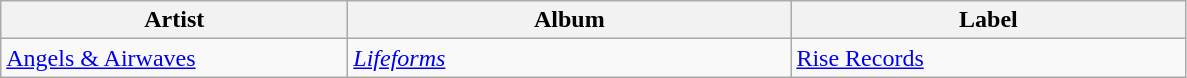<table class="wikitable">
<tr>
<th scope="col" style="width:14em;">Artist</th>
<th scope="col" style="width:18em;">Album</th>
<th scope="col" style="width:16em;">Label</th>
</tr>
<tr>
<td><a href='#'>Angels & Airwaves</a></td>
<td><em><a href='#'>Lifeforms</a></em></td>
<td><a href='#'>Rise Records</a></td>
</tr>
</table>
